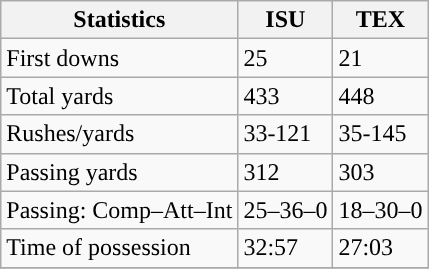<table class="wikitable" style="float: left;">
<tr>
<th>Statistics</th>
<th>ISU</th>
<th>TEX</th>
</tr>
<tr>
<td>First downs</td>
<td>25</td>
<td>21</td>
</tr>
<tr>
<td>Total yards</td>
<td>433</td>
<td>448</td>
</tr>
<tr>
<td>Rushes/yards</td>
<td>33-121</td>
<td>35-145</td>
</tr>
<tr>
<td>Passing yards</td>
<td>312</td>
<td>303</td>
</tr>
<tr>
<td>Passing: Comp–Att–Int</td>
<td>25–36–0</td>
<td>18–30–0</td>
</tr>
<tr>
<td>Time of possession</td>
<td>32:57</td>
<td>27:03</td>
</tr>
<tr>
</tr>
</table>
